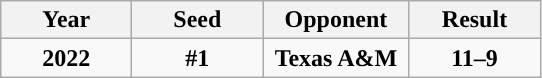<table class="wikitable"; style= "text-align:center">
<tr>
<th width=80px>Year</th>
<th width=80px>Seed</th>
<th width=90px>Opponent</th>
<th width=80px>Result</th>
</tr>
<tr>
<td><strong>2022</strong></td>
<td><strong>#1</strong></td>
<td><strong>Texas A&M</strong></td>
<td><strong>11–9</strong></td>
</tr>
</table>
